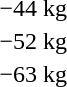<table>
<tr>
<td rowspan=2>−44 kg</td>
<td rowspan=2></td>
<td rowspan=2></td>
<td></td>
</tr>
<tr>
<td></td>
</tr>
<tr>
<td rowspan=2>−52 kg</td>
<td rowspan=2></td>
<td rowspan=2></td>
<td></td>
</tr>
<tr>
<td></td>
</tr>
<tr>
<td rowspan=2>−63 kg</td>
<td rowspan=2></td>
<td rowspan=2></td>
<td></td>
</tr>
<tr>
<td></td>
</tr>
</table>
